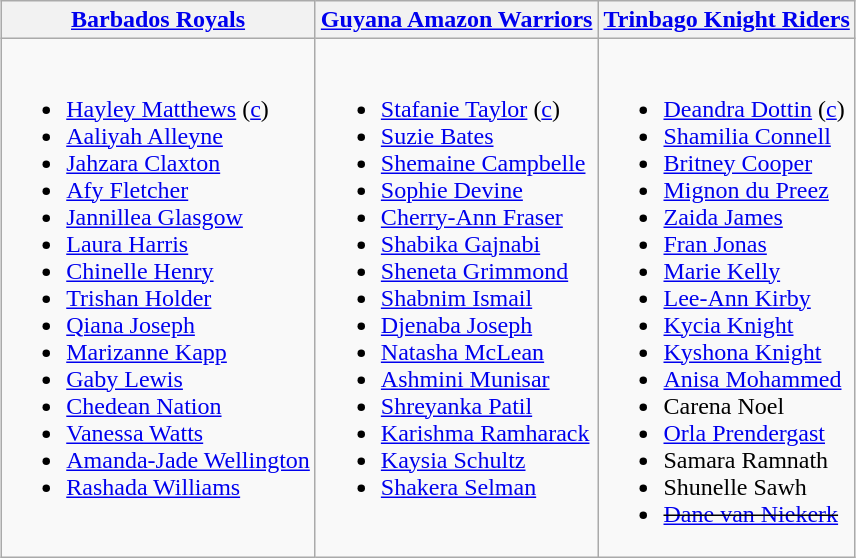<table class="wikitable" style="text-align:left; margin:auto">
<tr>
<th><a href='#'>Barbados Royals</a></th>
<th><a href='#'>Guyana Amazon Warriors</a></th>
<th><a href='#'>Trinbago Knight Riders</a></th>
</tr>
<tr style="vertical-align:top">
<td><br><ul><li><a href='#'>Hayley Matthews</a> (<a href='#'>c</a>)</li><li><a href='#'>Aaliyah Alleyne</a></li><li><a href='#'>Jahzara Claxton</a></li><li><a href='#'>Afy Fletcher</a></li><li><a href='#'>Jannillea Glasgow</a></li><li><a href='#'>Laura Harris</a></li><li><a href='#'>Chinelle Henry</a></li><li><a href='#'>Trishan Holder</a></li><li><a href='#'>Qiana Joseph</a></li><li><a href='#'>Marizanne Kapp</a></li><li><a href='#'>Gaby Lewis</a></li><li><a href='#'>Chedean Nation</a></li><li><a href='#'>Vanessa Watts</a></li><li><a href='#'>Amanda-Jade Wellington</a></li><li><a href='#'>Rashada Williams</a></li></ul></td>
<td><br><ul><li><a href='#'>Stafanie Taylor</a> (<a href='#'>c</a>)</li><li><a href='#'>Suzie Bates</a></li><li><a href='#'>Shemaine Campbelle</a></li><li><a href='#'>Sophie Devine</a></li><li><a href='#'>Cherry-Ann Fraser</a></li><li><a href='#'>Shabika Gajnabi</a></li><li><a href='#'>Sheneta Grimmond</a></li><li><a href='#'>Shabnim Ismail</a></li><li><a href='#'>Djenaba Joseph</a></li><li><a href='#'>Natasha McLean</a></li><li><a href='#'>Ashmini Munisar</a></li><li><a href='#'>Shreyanka Patil</a></li><li><a href='#'>Karishma Ramharack</a></li><li><a href='#'>Kaysia Schultz</a></li><li><a href='#'>Shakera Selman</a></li></ul></td>
<td><br><ul><li><a href='#'>Deandra Dottin</a> (<a href='#'>c</a>)</li><li><a href='#'>Shamilia Connell</a></li><li><a href='#'>Britney Cooper</a></li><li><a href='#'>Mignon du Preez</a></li><li><a href='#'>Zaida James</a></li><li><a href='#'>Fran Jonas</a></li><li><a href='#'>Marie Kelly</a></li><li><a href='#'>Lee-Ann Kirby</a></li><li><a href='#'>Kycia Knight</a></li><li><a href='#'>Kyshona Knight</a></li><li><a href='#'>Anisa Mohammed</a></li><li>Carena Noel</li><li><a href='#'>Orla Prendergast</a></li><li>Samara Ramnath</li><li>Shunelle Sawh</li><li><s><a href='#'>Dane van Niekerk</a></s></li></ul></td>
</tr>
</table>
